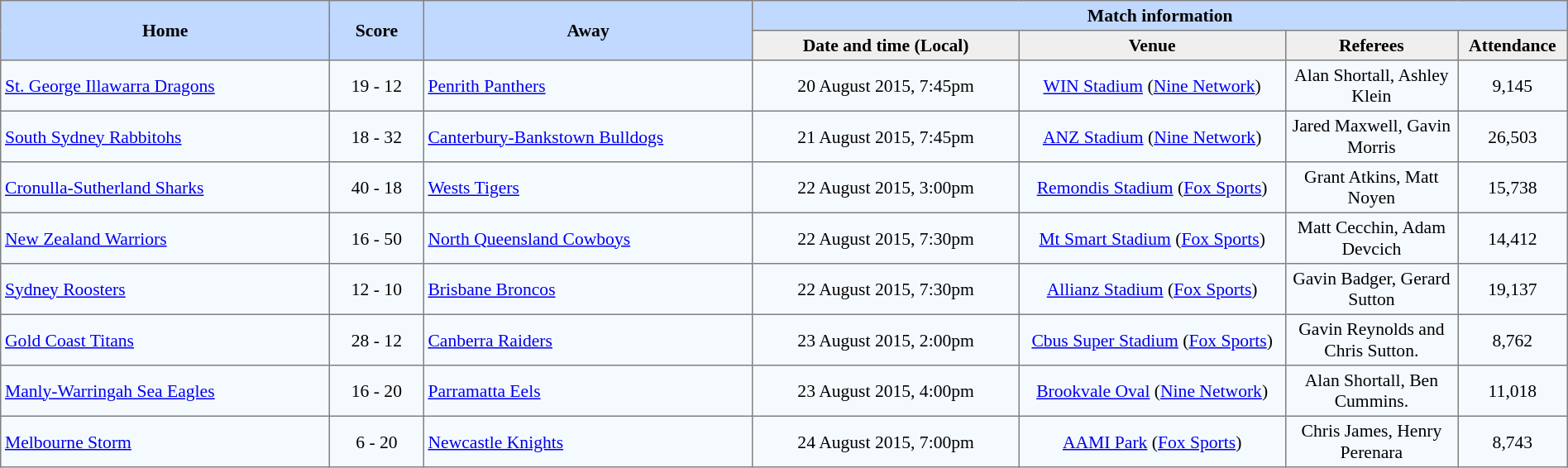<table border="1" cellpadding="3" cellspacing="0" style="border-collapse:collapse; font-size:90%; width:100%;">
<tr style="background:#c1d8ff;">
<th rowspan="2" style="width:21%;">Home</th>
<th rowspan="2" style="width:6%;">Score</th>
<th rowspan="2" style="width:21%;">Away</th>
<th colspan=6>Match information</th>
</tr>
<tr style="background:#efefef;">
<th width=17%>Date and time (Local)</th>
<th width=17%>Venue</th>
<th width=11%>Referees</th>
<th width=7%>Attendance</th>
</tr>
<tr style="text-align:center; background:#f5faff;">
<td align="left"> <a href='#'>St. George Illawarra Dragons</a></td>
<td>19 - 12</td>
<td align="left"> <a href='#'>Penrith Panthers</a></td>
<td>20 August 2015, 7:45pm</td>
<td><a href='#'>WIN Stadium</a> (<a href='#'>Nine Network</a>)</td>
<td>Alan Shortall, Ashley Klein</td>
<td>9,145</td>
</tr>
<tr style="text-align:center; background:#f5faff;">
<td align="left"> <a href='#'>South Sydney Rabbitohs</a></td>
<td>18 - 32</td>
<td align="left"> <a href='#'>Canterbury-Bankstown Bulldogs</a></td>
<td>21 August 2015, 7:45pm</td>
<td><a href='#'>ANZ Stadium</a> (<a href='#'>Nine Network</a>)</td>
<td>Jared Maxwell, Gavin Morris</td>
<td>26,503</td>
</tr>
<tr style="text-align:center; background:#f5faff;">
<td align="left"> <a href='#'>Cronulla-Sutherland Sharks</a></td>
<td>40 - 18</td>
<td align="left"> <a href='#'>Wests Tigers</a></td>
<td>22 August 2015, 3:00pm</td>
<td><a href='#'>Remondis Stadium</a>  (<a href='#'>Fox Sports</a>)</td>
<td>Grant Atkins, Matt Noyen</td>
<td>15,738</td>
</tr>
<tr style="text-align:center; background:#f5faff;">
<td align="left"> <a href='#'>New Zealand Warriors</a></td>
<td>16 - 50</td>
<td align="left"> <a href='#'>North Queensland Cowboys</a></td>
<td>22 August 2015, 7:30pm</td>
<td><a href='#'>Mt Smart Stadium</a>  (<a href='#'>Fox Sports</a>)</td>
<td>Matt Cecchin, Adam Devcich</td>
<td>14,412</td>
</tr>
<tr style="text-align:center; background:#f5faff;">
<td align="left"><a href='#'>Sydney Roosters</a></td>
<td>12 - 10</td>
<td align="left"> <a href='#'>Brisbane Broncos</a></td>
<td>22 August 2015, 7:30pm</td>
<td><a href='#'>Allianz Stadium</a>  (<a href='#'>Fox Sports</a>)</td>
<td>Gavin Badger, Gerard Sutton</td>
<td>19,137</td>
</tr>
<tr style="text-align:center; background:#f5faff;">
<td align="left"> <a href='#'>Gold Coast Titans</a></td>
<td>28 - 12</td>
<td align="left"> <a href='#'>Canberra Raiders</a></td>
<td>23 August 2015, 2:00pm</td>
<td><a href='#'>Cbus Super Stadium</a>  (<a href='#'>Fox Sports</a>)</td>
<td>Gavin Reynolds and Chris Sutton.</td>
<td>8,762</td>
</tr>
<tr style="text-align:center; background:#f5faff;">
<td align="left"> <a href='#'>Manly-Warringah Sea Eagles</a></td>
<td>16 - 20</td>
<td align="left"> <a href='#'>Parramatta Eels</a></td>
<td>23 August 2015, 4:00pm</td>
<td><a href='#'>Brookvale Oval</a> (<a href='#'>Nine Network</a>)</td>
<td>Alan Shortall, Ben Cummins.</td>
<td>11,018</td>
</tr>
<tr style="text-align:center; background:#f5faff;">
<td align="left"> <a href='#'>Melbourne Storm</a></td>
<td>6 - 20</td>
<td align="left"> <a href='#'>Newcastle Knights</a></td>
<td>24 August 2015, 7:00pm</td>
<td><a href='#'>AAMI Park</a>  (<a href='#'>Fox Sports</a>)</td>
<td>Chris James, Henry Perenara</td>
<td>8,743</td>
</tr>
</table>
